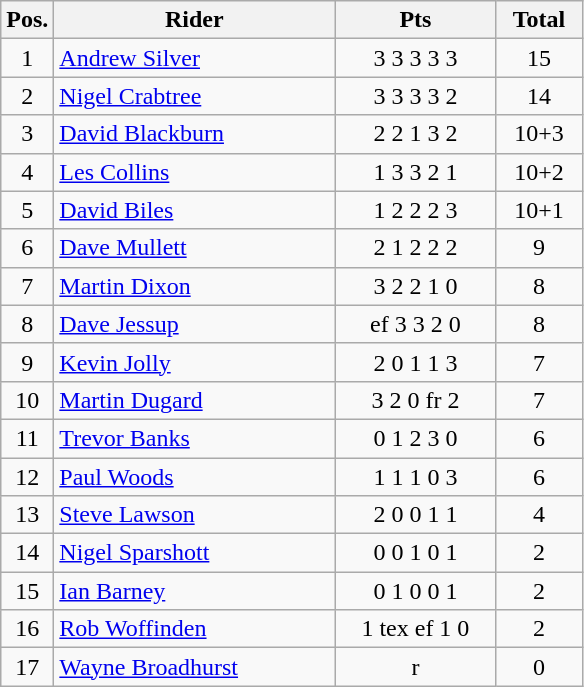<table class=wikitable>
<tr>
<th width=25px>Pos.</th>
<th width=180px>Rider</th>
<th width=100px>Pts</th>
<th width=50px>Total</th>
</tr>
<tr align=center >
<td>1</td>
<td align=left> <a href='#'>Andrew Silver</a></td>
<td>3	3	3	3	3</td>
<td>15</td>
</tr>
<tr align=center>
<td>2</td>
<td align=left> <a href='#'>Nigel Crabtree</a></td>
<td>3	3	3	3	2</td>
<td>14</td>
</tr>
<tr align=center>
<td>3</td>
<td align=left> <a href='#'>David Blackburn</a></td>
<td>2	2	1	3	2</td>
<td>10+3</td>
</tr>
<tr align=center>
<td>4</td>
<td align=left> <a href='#'>Les Collins</a></td>
<td>1	3	3	2	1</td>
<td>10+2</td>
</tr>
<tr align=center>
<td>5</td>
<td align=left> <a href='#'>David Biles</a></td>
<td>1	2	2	2	3</td>
<td>10+1</td>
</tr>
<tr align=center>
<td>6</td>
<td align=left> <a href='#'>Dave Mullett</a></td>
<td>2	1	2	2	2</td>
<td>9</td>
</tr>
<tr align=center>
<td>7</td>
<td align=left> <a href='#'>Martin Dixon</a></td>
<td>3	2	2	1	0</td>
<td>8</td>
</tr>
<tr align=center>
<td>8</td>
<td align=left> <a href='#'>Dave Jessup</a></td>
<td>ef	3	3	2	0</td>
<td>8</td>
</tr>
<tr align=center>
<td>9</td>
<td align=left> <a href='#'>Kevin Jolly</a></td>
<td>2	0	1	1	3</td>
<td>7</td>
</tr>
<tr align=center>
<td>10</td>
<td align=left> <a href='#'>Martin Dugard</a></td>
<td>3	2	0	fr	2</td>
<td>7</td>
</tr>
<tr align=center>
<td>11</td>
<td align=left> <a href='#'>Trevor Banks</a></td>
<td>0	1	2	3	0</td>
<td>6</td>
</tr>
<tr align=center>
<td>12</td>
<td align=left> <a href='#'>Paul Woods</a></td>
<td>1	1	1	0	3</td>
<td>6</td>
</tr>
<tr align=center>
<td>13</td>
<td align=left> <a href='#'>Steve Lawson</a></td>
<td>2	0	0	1	1</td>
<td>4</td>
</tr>
<tr align=center>
<td>14</td>
<td align=left> <a href='#'>Nigel Sparshott</a></td>
<td>0	0	1	0	1</td>
<td>2</td>
</tr>
<tr align=center>
<td>15</td>
<td align=left> <a href='#'>Ian Barney</a></td>
<td>0	1	0	0	1</td>
<td>2</td>
</tr>
<tr align=center>
<td>16</td>
<td align=left>  <a href='#'>Rob Woffinden</a></td>
<td>1	tex	ef	1	0</td>
<td>2</td>
</tr>
<tr align=center>
<td>17</td>
<td align=left> <a href='#'>Wayne Broadhurst</a></td>
<td>r</td>
<td>0</td>
</tr>
</table>
